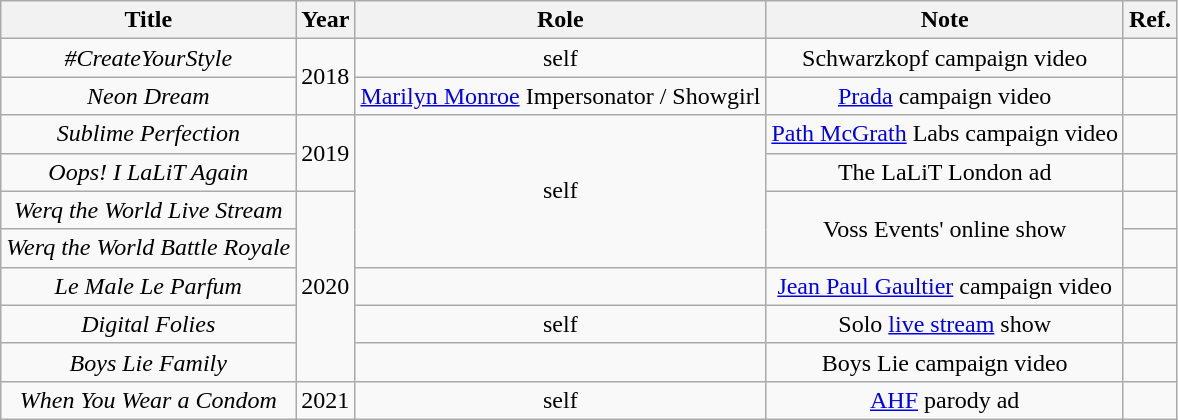<table class="wikitable plainrowheaders" style="text-align:center;">
<tr>
<th>Title</th>
<th>Year</th>
<th>Role</th>
<th>Note</th>
<th>Ref.</th>
</tr>
<tr>
<td><em>#CreateYourStyle</em></td>
<td rowspan="2">2018</td>
<td>self</td>
<td>Schwarzkopf campaign video</td>
<td></td>
</tr>
<tr>
<td><em>Neon Dream</em></td>
<td><a href='#'>Marilyn Monroe</a> Impersonator / Showgirl</td>
<td><a href='#'>Prada</a> campaign video</td>
<td></td>
</tr>
<tr>
<td><em>Sublime Perfection</em></td>
<td rowspan="2">2019</td>
<td rowspan="4">self</td>
<td><a href='#'>Path McGrath</a> Labs campaign video</td>
<td></td>
</tr>
<tr>
<td><em>Oops! I LaLiT Again</em></td>
<td>The LaLiT London ad</td>
<td></td>
</tr>
<tr>
<td><em>Werq the World Live Stream</em></td>
<td rowspan="5">2020</td>
<td rowspan="2">Voss Events' online show</td>
<td></td>
</tr>
<tr>
<td><em>Werq the World Battle Royale</em></td>
<td></td>
</tr>
<tr>
<td><em>Le Male Le Parfum</em></td>
<td></td>
<td><a href='#'>Jean Paul Gaultier</a> campaign video</td>
<td></td>
</tr>
<tr>
<td><em>Digital Folies</em></td>
<td>self</td>
<td>Solo <a href='#'>live stream</a> show</td>
<td></td>
</tr>
<tr>
<td><em>Boys Lie Family</em></td>
<td></td>
<td>Boys Lie campaign video</td>
<td></td>
</tr>
<tr>
<td><em>When You Wear a Condom</em></td>
<td>2021</td>
<td>self</td>
<td><a href='#'>AHF</a> parody ad</td>
<td></td>
</tr>
</table>
